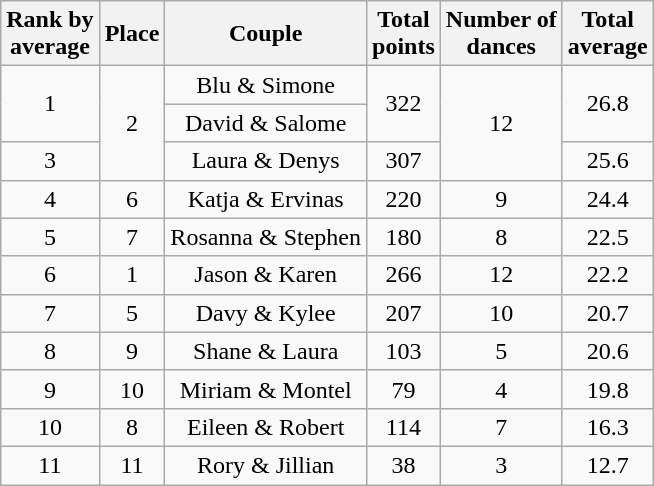<table class="wikitable sortable" style="margin:auto; text-align:center; white-space:nowrap; width:30%;">
<tr>
<th>Rank by<br>average</th>
<th>Place</th>
<th>Couple</th>
<th>Total<br>points</th>
<th>Number of<br>dances</th>
<th>Total<br>average</th>
</tr>
<tr>
<td rowspan="2">1</td>
<td rowspan="3">2</td>
<td>Blu & Simone</td>
<td rowspan="2">322</td>
<td rowspan="3">12</td>
<td rowspan="2">26.8</td>
</tr>
<tr>
<td>David & Salome</td>
</tr>
<tr>
<td>3</td>
<td>Laura & Denys</td>
<td>307</td>
<td>25.6</td>
</tr>
<tr>
<td>4</td>
<td>6</td>
<td>Katja & Ervinas</td>
<td>220</td>
<td>9</td>
<td>24.4</td>
</tr>
<tr>
<td>5</td>
<td>7</td>
<td>Rosanna & Stephen</td>
<td>180</td>
<td>8</td>
<td>22.5</td>
</tr>
<tr>
<td>6</td>
<td>1</td>
<td>Jason & Karen</td>
<td>266</td>
<td>12</td>
<td>22.2</td>
</tr>
<tr>
<td>7</td>
<td>5</td>
<td>Davy & Kylee</td>
<td>207</td>
<td>10</td>
<td>20.7</td>
</tr>
<tr>
<td>8</td>
<td>9</td>
<td>Shane & Laura</td>
<td>103</td>
<td>5</td>
<td>20.6</td>
</tr>
<tr>
<td>9</td>
<td>10</td>
<td>Miriam & Montel</td>
<td>79</td>
<td>4</td>
<td>19.8</td>
</tr>
<tr>
<td>10</td>
<td>8</td>
<td>Eileen & Robert</td>
<td>114</td>
<td>7</td>
<td>16.3</td>
</tr>
<tr>
<td>11</td>
<td>11</td>
<td>Rory & Jillian</td>
<td>38</td>
<td>3</td>
<td>12.7</td>
</tr>
</table>
